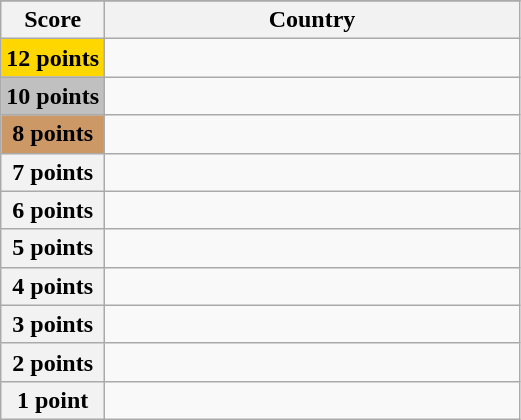<table class="wikitable">
<tr>
</tr>
<tr>
<th scope="col" width="20%">Score</th>
<th scope="col">Country</th>
</tr>
<tr>
<th scope="row" style="background:gold">12 points</th>
<td></td>
</tr>
<tr>
<th scope="row" style="background:silver">10 points</th>
<td></td>
</tr>
<tr>
<th scope="row" style="background:#CC9966">8 points</th>
<td></td>
</tr>
<tr>
<th scope="row">7 points</th>
<td></td>
</tr>
<tr>
<th scope="row">6 points</th>
<td></td>
</tr>
<tr>
<th scope="row">5 points</th>
<td></td>
</tr>
<tr>
<th scope="row">4 points</th>
<td></td>
</tr>
<tr>
<th scope="row">3 points</th>
<td></td>
</tr>
<tr>
<th scope="row">2 points</th>
<td></td>
</tr>
<tr>
<th scope="row">1 point</th>
<td></td>
</tr>
</table>
